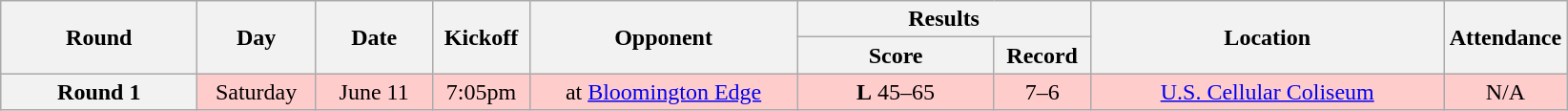<table class="wikitable">
<tr>
<th rowspan="2" width="130">Round</th>
<th rowspan="2" width="75">Day</th>
<th rowspan="2" width="75">Date</th>
<th rowspan="2" width="60">Kickoff</th>
<th rowspan="2" width="180">Opponent</th>
<th colspan="2" width="180">Results</th>
<th rowspan="2" width="240">Location</th>
<th rowspan="2" width=>Attendance</th>
</tr>
<tr>
<th width="130">Score</th>
<th width="60">Record</th>
</tr>
<tr align="center" bgcolor="#FFCCCC">
<th>Round 1</th>
<td>Saturday</td>
<td>June 11</td>
<td>7:05pm</td>
<td>at <a href='#'>Bloomington Edge</a></td>
<td><strong>L</strong> 45–65</td>
<td>7–6</td>
<td><a href='#'>U.S. Cellular Coliseum</a></td>
<td>N/A</td>
</tr>
</table>
